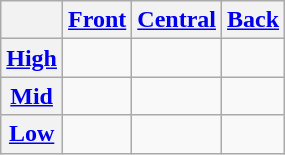<table class="wikitable" style="text-align:center;">
<tr>
<th></th>
<th><a href='#'>Front</a></th>
<th><a href='#'>Central</a></th>
<th><a href='#'>Back</a></th>
</tr>
<tr>
<th><a href='#'>High</a></th>
<td></td>
<td></td>
<td></td>
</tr>
<tr>
<th><a href='#'>Mid</a></th>
<td></td>
<td></td>
<td></td>
</tr>
<tr>
<th><a href='#'>Low</a></th>
<td></td>
<td></td>
<td></td>
</tr>
</table>
